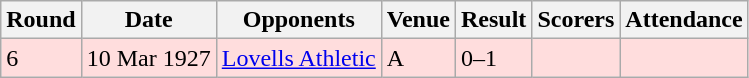<table class="wikitable">
<tr>
<th>Round</th>
<th>Date</th>
<th>Opponents</th>
<th>Venue</th>
<th>Result</th>
<th>Scorers</th>
<th>Attendance</th>
</tr>
<tr bgcolor="#ffdddd">
<td>6</td>
<td>10 Mar 1927</td>
<td><a href='#'>Lovells Athletic</a></td>
<td>A</td>
<td>0–1</td>
<td></td>
<td align="right"></td>
</tr>
</table>
